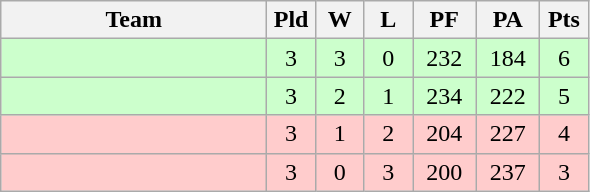<table class="wikitable" style="text-align:center;">
<tr>
<th width=170>Team</th>
<th width=25>Pld</th>
<th width=25>W</th>
<th width=25>L</th>
<th width=35>PF</th>
<th width=35>PA</th>
<th width=25>Pts</th>
</tr>
<tr bgcolor=#ccffcc>
<td align="left"></td>
<td>3</td>
<td>3</td>
<td>0</td>
<td>232</td>
<td>184</td>
<td>6</td>
</tr>
<tr bgcolor=#ccffcc>
<td align="left"></td>
<td>3</td>
<td>2</td>
<td>1</td>
<td>234</td>
<td>222</td>
<td>5</td>
</tr>
<tr bgcolor=#ffcccc>
<td align="left"></td>
<td>3</td>
<td>1</td>
<td>2</td>
<td>204</td>
<td>227</td>
<td>4</td>
</tr>
<tr bgcolor=#ffcccc>
<td align="left"></td>
<td>3</td>
<td>0</td>
<td>3</td>
<td>200</td>
<td>237</td>
<td>3</td>
</tr>
</table>
